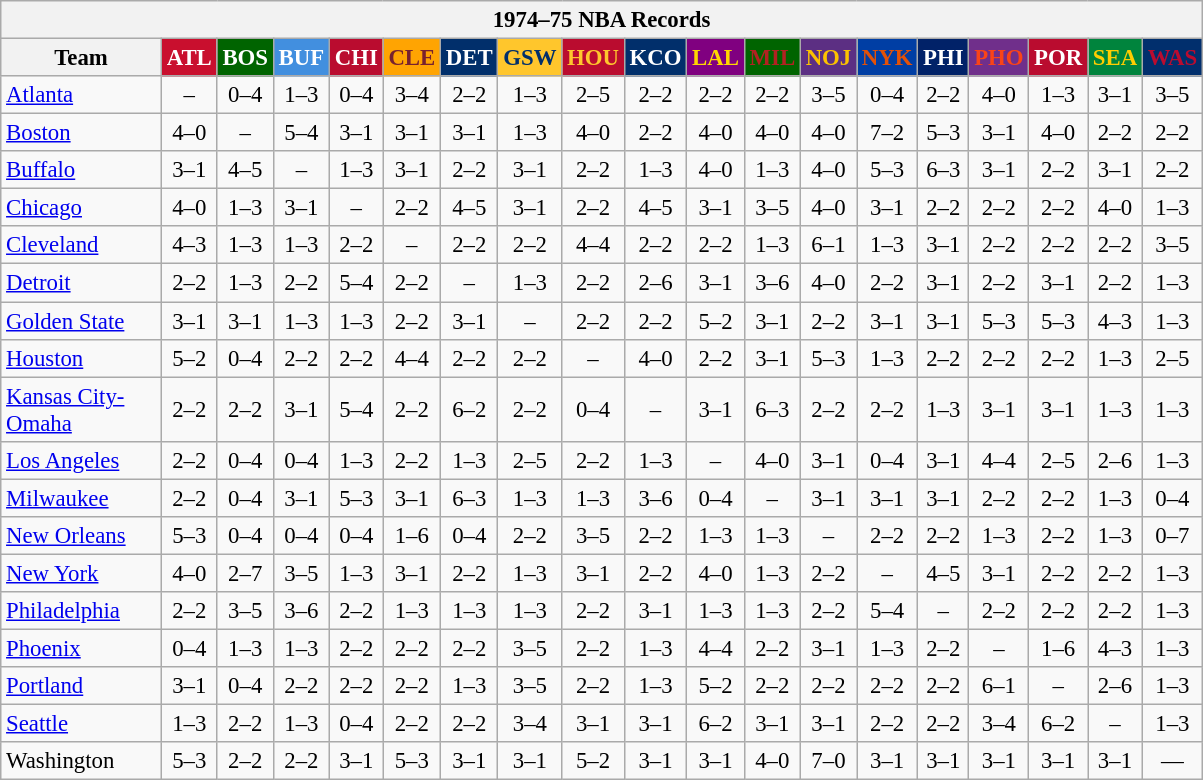<table class="wikitable" style="font-size:95%; text-align:center;">
<tr>
<th colspan=19>1974–75 NBA Records</th>
</tr>
<tr>
<th width=100>Team</th>
<th style="background:#C90F2E;color:#FFFFFF;width=35">ATL</th>
<th style="background:#006400;color:#FFFFFF;width=35">BOS</th>
<th style="background:#428FDF;color:#FFFFFF;width=35">BUF</th>
<th style="background:#BA0C2F;color:#FFFFFF;width=35">CHI</th>
<th style="background:#FFA402;color:#77222F;width=35">CLE</th>
<th style="background:#012F6B;color:#FFFFFF;width=35">DET</th>
<th style="background:#FFC62C;color:#012F6B;width=35">GSW</th>
<th style="background:#BA0C2F;color:#FEC72E;width=35">HOU</th>
<th style="background:#012F6B;color:#FFFFFF;width=35">KCO</th>
<th style="background:#800080;color:#FFD700;width=35">LAL</th>
<th style="background:#006400;color:#B22222;width=35">MIL</th>
<th style="background:#5C2F83;color:#FCC200;width=35">NOJ</th>
<th style="background:#003EA4;color:#E35208;width=35">NYK</th>
<th style="background:#012268;color:#FFFFFF;width=35">PHI</th>
<th style="background:#702F8B;color:#FA4417;width=35">PHO</th>
<th style="background:#BA0C2F;color:#FFFFFF;width=35">POR</th>
<th style="background:#00843D;color:#FFCD01;width=35">SEA</th>
<th style="background:#012F6D;color:#BA0C2F;width=35">WAS</th>
</tr>
<tr>
<td style="text-align:left;"><a href='#'>Atlanta</a></td>
<td>–</td>
<td>0–4</td>
<td>1–3</td>
<td>0–4</td>
<td>3–4</td>
<td>2–2</td>
<td>1–3</td>
<td>2–5</td>
<td>2–2</td>
<td>2–2</td>
<td>2–2</td>
<td>3–5</td>
<td>0–4</td>
<td>2–2</td>
<td>4–0</td>
<td>1–3</td>
<td>3–1</td>
<td>3–5</td>
</tr>
<tr>
<td style="text-align:left;"><a href='#'>Boston</a></td>
<td>4–0</td>
<td>–</td>
<td>5–4</td>
<td>3–1</td>
<td>3–1</td>
<td>3–1</td>
<td>1–3</td>
<td>4–0</td>
<td>2–2</td>
<td>4–0</td>
<td>4–0</td>
<td>4–0</td>
<td>7–2</td>
<td>5–3</td>
<td>3–1</td>
<td>4–0</td>
<td>2–2</td>
<td>2–2</td>
</tr>
<tr>
<td style="text-align:left;"><a href='#'>Buffalo</a></td>
<td>3–1</td>
<td>4–5</td>
<td>–</td>
<td>1–3</td>
<td>3–1</td>
<td>2–2</td>
<td>3–1</td>
<td>2–2</td>
<td>1–3</td>
<td>4–0</td>
<td>1–3</td>
<td>4–0</td>
<td>5–3</td>
<td>6–3</td>
<td>3–1</td>
<td>2–2</td>
<td>3–1</td>
<td>2–2</td>
</tr>
<tr>
<td style="text-align:left;"><a href='#'>Chicago</a></td>
<td>4–0</td>
<td>1–3</td>
<td>3–1</td>
<td>–</td>
<td>2–2</td>
<td>4–5</td>
<td>3–1</td>
<td>2–2</td>
<td>4–5</td>
<td>3–1</td>
<td>3–5</td>
<td>4–0</td>
<td>3–1</td>
<td>2–2</td>
<td>2–2</td>
<td>2–2</td>
<td>4–0</td>
<td>1–3</td>
</tr>
<tr>
<td style="text-align:left;"><a href='#'>Cleveland</a></td>
<td>4–3</td>
<td>1–3</td>
<td>1–3</td>
<td>2–2</td>
<td>–</td>
<td>2–2</td>
<td>2–2</td>
<td>4–4</td>
<td>2–2</td>
<td>2–2</td>
<td>1–3</td>
<td>6–1</td>
<td>1–3</td>
<td>3–1</td>
<td>2–2</td>
<td>2–2</td>
<td>2–2</td>
<td>3–5</td>
</tr>
<tr>
<td style="text-align:left;"><a href='#'>Detroit</a></td>
<td>2–2</td>
<td>1–3</td>
<td>2–2</td>
<td>5–4</td>
<td>2–2</td>
<td>–</td>
<td>1–3</td>
<td>2–2</td>
<td>2–6</td>
<td>3–1</td>
<td>3–6</td>
<td>4–0</td>
<td>2–2</td>
<td>3–1</td>
<td>2–2</td>
<td>3–1</td>
<td>2–2</td>
<td>1–3</td>
</tr>
<tr>
<td style="text-align:left;"><a href='#'>Golden State</a></td>
<td>3–1</td>
<td>3–1</td>
<td>1–3</td>
<td>1–3</td>
<td>2–2</td>
<td>3–1</td>
<td>–</td>
<td>2–2</td>
<td>2–2</td>
<td>5–2</td>
<td>3–1</td>
<td>2–2</td>
<td>3–1</td>
<td>3–1</td>
<td>5–3</td>
<td>5–3</td>
<td>4–3</td>
<td>1–3</td>
</tr>
<tr>
<td style="text-align:left;"><a href='#'>Houston</a></td>
<td>5–2</td>
<td>0–4</td>
<td>2–2</td>
<td>2–2</td>
<td>4–4</td>
<td>2–2</td>
<td>2–2</td>
<td>–</td>
<td>4–0</td>
<td>2–2</td>
<td>3–1</td>
<td>5–3</td>
<td>1–3</td>
<td>2–2</td>
<td>2–2</td>
<td>2–2</td>
<td>1–3</td>
<td>2–5</td>
</tr>
<tr>
<td style="text-align:left;"><a href='#'>Kansas City-Omaha</a></td>
<td>2–2</td>
<td>2–2</td>
<td>3–1</td>
<td>5–4</td>
<td>2–2</td>
<td>6–2</td>
<td>2–2</td>
<td>0–4</td>
<td>–</td>
<td>3–1</td>
<td>6–3</td>
<td>2–2</td>
<td>2–2</td>
<td>1–3</td>
<td>3–1</td>
<td>3–1</td>
<td>1–3</td>
<td>1–3</td>
</tr>
<tr>
<td style="text-align:left;"><a href='#'>Los Angeles</a></td>
<td>2–2</td>
<td>0–4</td>
<td>0–4</td>
<td>1–3</td>
<td>2–2</td>
<td>1–3</td>
<td>2–5</td>
<td>2–2</td>
<td>1–3</td>
<td>–</td>
<td>4–0</td>
<td>3–1</td>
<td>0–4</td>
<td>3–1</td>
<td>4–4</td>
<td>2–5</td>
<td>2–6</td>
<td>1–3</td>
</tr>
<tr>
<td style="text-align:left;"><a href='#'>Milwaukee</a></td>
<td>2–2</td>
<td>0–4</td>
<td>3–1</td>
<td>5–3</td>
<td>3–1</td>
<td>6–3</td>
<td>1–3</td>
<td>1–3</td>
<td>3–6</td>
<td>0–4</td>
<td>–</td>
<td>3–1</td>
<td>3–1</td>
<td>3–1</td>
<td>2–2</td>
<td>2–2</td>
<td>1–3</td>
<td>0–4</td>
</tr>
<tr>
<td style="text-align:left;"><a href='#'>New Orleans</a></td>
<td>5–3</td>
<td>0–4</td>
<td>0–4</td>
<td>0–4</td>
<td>1–6</td>
<td>0–4</td>
<td>2–2</td>
<td>3–5</td>
<td>2–2</td>
<td>1–3</td>
<td>1–3</td>
<td>–</td>
<td>2–2</td>
<td>2–2</td>
<td>1–3</td>
<td>2–2</td>
<td>1–3</td>
<td>0–7</td>
</tr>
<tr>
<td style="text-align:left;"><a href='#'>New York</a></td>
<td>4–0</td>
<td>2–7</td>
<td>3–5</td>
<td>1–3</td>
<td>3–1</td>
<td>2–2</td>
<td>1–3</td>
<td>3–1</td>
<td>2–2</td>
<td>4–0</td>
<td>1–3</td>
<td>2–2</td>
<td>–</td>
<td>4–5</td>
<td>3–1</td>
<td>2–2</td>
<td>2–2</td>
<td>1–3</td>
</tr>
<tr>
<td style="text-align:left;"><a href='#'>Philadelphia</a></td>
<td>2–2</td>
<td>3–5</td>
<td>3–6</td>
<td>2–2</td>
<td>1–3</td>
<td>1–3</td>
<td>1–3</td>
<td>2–2</td>
<td>3–1</td>
<td>1–3</td>
<td>1–3</td>
<td>2–2</td>
<td>5–4</td>
<td>–</td>
<td>2–2</td>
<td>2–2</td>
<td>2–2</td>
<td>1–3</td>
</tr>
<tr>
<td style="text-align:left;"><a href='#'>Phoenix</a></td>
<td>0–4</td>
<td>1–3</td>
<td>1–3</td>
<td>2–2</td>
<td>2–2</td>
<td>2–2</td>
<td>3–5</td>
<td>2–2</td>
<td>1–3</td>
<td>4–4</td>
<td>2–2</td>
<td>3–1</td>
<td>1–3</td>
<td>2–2</td>
<td>–</td>
<td>1–6</td>
<td>4–3</td>
<td>1–3</td>
</tr>
<tr>
<td style="text-align:left;"><a href='#'>Portland</a></td>
<td>3–1</td>
<td>0–4</td>
<td>2–2</td>
<td>2–2</td>
<td>2–2</td>
<td>1–3</td>
<td>3–5</td>
<td>2–2</td>
<td>1–3</td>
<td>5–2</td>
<td>2–2</td>
<td>2–2</td>
<td>2–2</td>
<td>2–2</td>
<td>6–1</td>
<td>–</td>
<td>2–6</td>
<td>1–3</td>
</tr>
<tr>
<td style="text-align:left;"><a href='#'>Seattle</a></td>
<td>1–3</td>
<td>2–2</td>
<td>1–3</td>
<td>0–4</td>
<td>2–2</td>
<td>2–2</td>
<td>3–4</td>
<td>3–1</td>
<td>3–1</td>
<td>6–2</td>
<td>3–1</td>
<td>3–1</td>
<td>2–2</td>
<td>2–2</td>
<td>3–4</td>
<td>6–2</td>
<td>–</td>
<td>1–3</td>
</tr>
<tr>
<td style="text-align:left;">Washington</td>
<td>5–3</td>
<td>2–2</td>
<td>2–2</td>
<td>3–1</td>
<td>5–3</td>
<td>3–1</td>
<td>3–1</td>
<td>5–2</td>
<td>3–1</td>
<td>3–1</td>
<td>4–0</td>
<td>7–0</td>
<td>3–1</td>
<td>3–1</td>
<td>3–1</td>
<td>3–1</td>
<td>3–1</td>
<td>—</td>
</tr>
</table>
